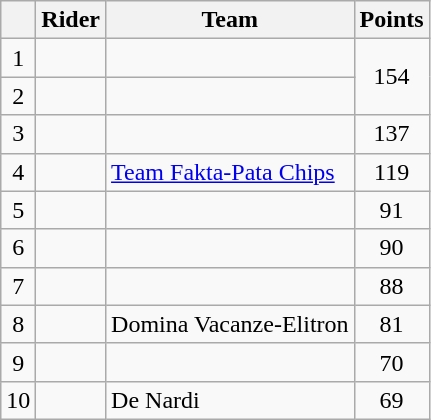<table class="wikitable">
<tr>
<th></th>
<th>Rider</th>
<th>Team</th>
<th>Points</th>
</tr>
<tr>
<td style="text-align:center;">1</td>
<td> </td>
<td></td>
<td style="text-align:center;" rowspan="2">154</td>
</tr>
<tr>
<td style="text-align:center;">2</td>
<td></td>
<td></td>
</tr>
<tr>
<td style="text-align:center;">3</td>
<td></td>
<td></td>
<td style="text-align:center;">137</td>
</tr>
<tr>
<td style="text-align:center;">4</td>
<td></td>
<td><a href='#'>Team Fakta-Pata Chips</a></td>
<td style="text-align:center;">119</td>
</tr>
<tr>
<td style="text-align:center;">5</td>
<td></td>
<td></td>
<td style="text-align:center;">91</td>
</tr>
<tr>
<td style="text-align:center;">6</td>
<td></td>
<td></td>
<td style="text-align:center;">90</td>
</tr>
<tr>
<td style="text-align:center;">7</td>
<td></td>
<td></td>
<td style="text-align:center;">88</td>
</tr>
<tr>
<td style="text-align:center;">8</td>
<td></td>
<td>Domina Vacanze-Elitron</td>
<td style="text-align:center;">81</td>
</tr>
<tr>
<td style="text-align:center;">9</td>
<td></td>
<td></td>
<td style="text-align:center;">70</td>
</tr>
<tr>
<td style="text-align:center;">10</td>
<td></td>
<td>De Nardi</td>
<td style="text-align:center;">69</td>
</tr>
</table>
